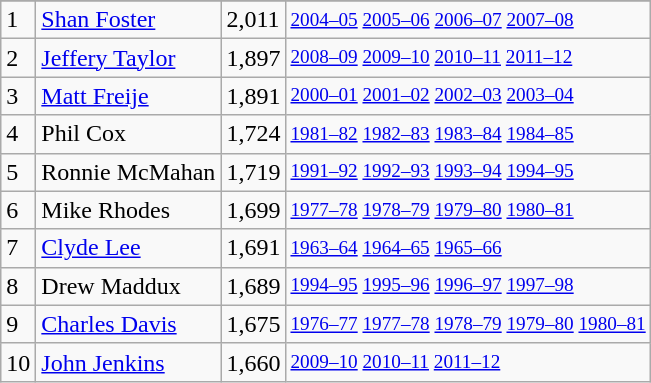<table class="wikitable">
<tr>
</tr>
<tr>
<td>1</td>
<td><a href='#'>Shan Foster</a></td>
<td>2,011</td>
<td style="font-size:80%;"><a href='#'>2004–05</a> <a href='#'>2005–06</a> <a href='#'>2006–07</a> <a href='#'>2007–08</a></td>
</tr>
<tr>
<td>2</td>
<td><a href='#'>Jeffery Taylor</a></td>
<td>1,897</td>
<td style="font-size:80%;"><a href='#'>2008–09</a> <a href='#'>2009–10</a> <a href='#'>2010–11</a> <a href='#'>2011–12</a></td>
</tr>
<tr>
<td>3</td>
<td><a href='#'>Matt Freije</a></td>
<td>1,891</td>
<td style="font-size:80%;"><a href='#'>2000–01</a> <a href='#'>2001–02</a> <a href='#'>2002–03</a> <a href='#'>2003–04</a></td>
</tr>
<tr>
<td>4</td>
<td>Phil Cox</td>
<td>1,724</td>
<td style="font-size:80%;"><a href='#'>1981–82</a> <a href='#'>1982–83</a> <a href='#'>1983–84</a> <a href='#'>1984–85</a></td>
</tr>
<tr>
<td>5</td>
<td>Ronnie McMahan</td>
<td>1,719</td>
<td style="font-size:80%;"><a href='#'>1991–92</a> <a href='#'>1992–93</a> <a href='#'>1993–94</a> <a href='#'>1994–95</a></td>
</tr>
<tr>
<td>6</td>
<td>Mike Rhodes</td>
<td>1,699</td>
<td style="font-size:80%;"><a href='#'>1977–78</a> <a href='#'>1978–79</a> <a href='#'>1979–80</a> <a href='#'>1980–81</a></td>
</tr>
<tr>
<td>7</td>
<td><a href='#'>Clyde Lee</a></td>
<td>1,691</td>
<td style="font-size:80%;"><a href='#'>1963–64</a> <a href='#'>1964–65</a> <a href='#'>1965–66</a></td>
</tr>
<tr>
<td>8</td>
<td>Drew Maddux</td>
<td>1,689</td>
<td style="font-size:80%;"><a href='#'>1994–95</a> <a href='#'>1995–96</a> <a href='#'>1996–97</a> <a href='#'>1997–98</a></td>
</tr>
<tr>
<td>9</td>
<td><a href='#'>Charles Davis</a></td>
<td>1,675</td>
<td style="font-size:80%;"><a href='#'>1976–77</a> <a href='#'>1977–78</a> <a href='#'>1978–79</a> <a href='#'>1979–80</a> <a href='#'>1980–81</a></td>
</tr>
<tr>
<td>10</td>
<td><a href='#'>John Jenkins</a></td>
<td>1,660</td>
<td style="font-size:80%;"><a href='#'>2009–10</a> <a href='#'>2010–11</a> <a href='#'>2011–12</a></td>
</tr>
</table>
